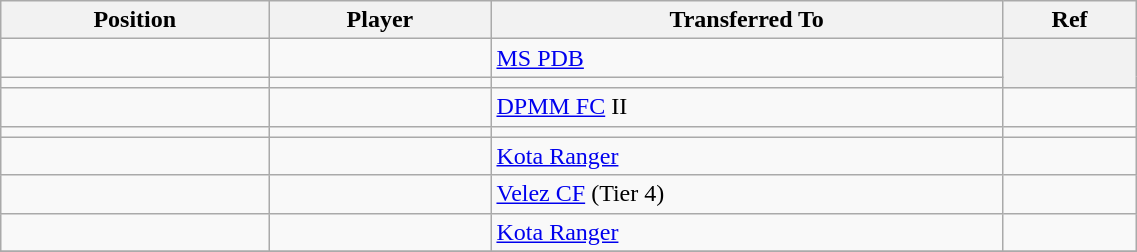<table class="wikitable sortable" style="width:60%; text-align:center; font-size:100%; text-align:left;">
<tr>
<th>Position</th>
<th>Player</th>
<th>Transferred To</th>
<th>Ref</th>
</tr>
<tr>
<td></td>
<td></td>
<td> <a href='#'>MS PDB</a></td>
<th rowspan=2></th>
</tr>
<tr>
<td></td>
<td></td>
<td></td>
</tr>
<tr>
<td></td>
<td></td>
<td> <a href='#'>DPMM FC</a> II</td>
<td></td>
</tr>
<tr>
<td></td>
<td></td>
<td></td>
<td></td>
</tr>
<tr>
<td></td>
<td></td>
<td> <a href='#'>Kota Ranger</a></td>
<td></td>
</tr>
<tr>
<td></td>
<td></td>
<td> <a href='#'>Velez CF</a> (Tier 4)</td>
<td></td>
</tr>
<tr>
<td></td>
<td></td>
<td> <a href='#'>Kota Ranger</a></td>
<td></td>
</tr>
<tr>
</tr>
</table>
